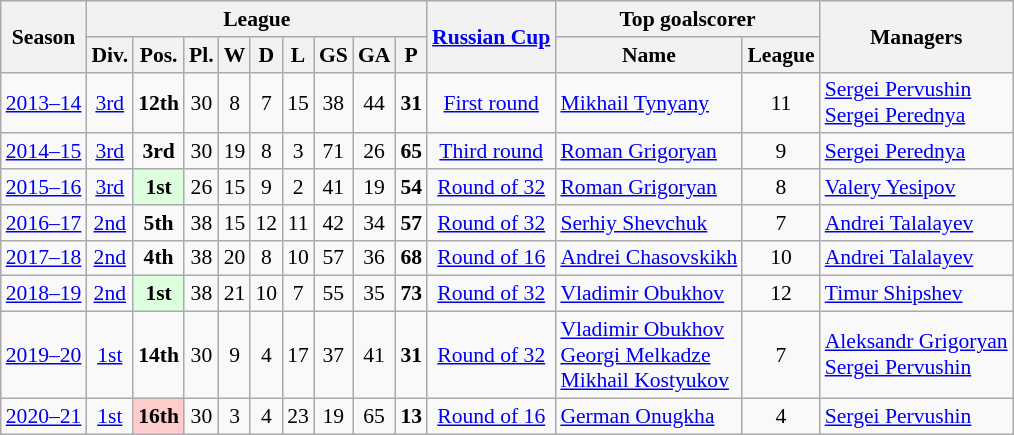<table class="wikitable mw-collapsible mw-collapsed" align=center cellspacing="0" cellpadding="3" style="border:1px solid #AAAAAA;font-size:90%">
<tr style="background:#efefef;">
<th rowspan="2">Season</th>
<th colspan="9">League</th>
<th rowspan="2"><a href='#'>Russian Cup</a></th>
<th colspan="2">Top goalscorer</th>
<th rowspan="2">Managers</th>
</tr>
<tr>
<th>Div.</th>
<th>Pos.</th>
<th>Pl.</th>
<th>W</th>
<th>D</th>
<th>L</th>
<th>GS</th>
<th>GA</th>
<th>P</th>
<th>Name</th>
<th>League</th>
</tr>
<tr>
<td align=center><a href='#'>2013–14</a></td>
<td align=center><a href='#'>3rd</a></td>
<td align=center><strong>12th</strong></td>
<td align=center>30</td>
<td align=center>8</td>
<td align=center>7</td>
<td align=center>15</td>
<td align=center>38</td>
<td align=center>44</td>
<td align=center><strong>31</strong></td>
<td align=center><a href='#'>First round</a></td>
<td align=left> <a href='#'>Mikhail Tynyany</a></td>
<td align=center>11</td>
<td align=left> <a href='#'>Sergei Pervushin</a> <br>  <a href='#'>Sergei Perednya</a></td>
</tr>
<tr>
<td align=center><a href='#'>2014–15</a></td>
<td align=center><a href='#'>3rd</a></td>
<td align=center><strong>3rd</strong></td>
<td align=center>30</td>
<td align=center>19</td>
<td align=center>8</td>
<td align=center>3</td>
<td align=center>71</td>
<td align=center>26</td>
<td align=center><strong>65</strong></td>
<td align=center><a href='#'>Third round</a></td>
<td align=left> <a href='#'>Roman Grigoryan</a></td>
<td align=center>9</td>
<td align=left> <a href='#'>Sergei Perednya</a></td>
</tr>
<tr>
<td align=center><a href='#'>2015–16</a></td>
<td align=center><a href='#'>3rd</a></td>
<td bgcolor="#DDFFDD" align=center><strong>1st</strong></td>
<td align=center>26</td>
<td align=center>15</td>
<td align=center>9</td>
<td align=center>2</td>
<td align=center>41</td>
<td align=center>19</td>
<td align=center><strong>54</strong></td>
<td align=center><a href='#'>Round of 32</a></td>
<td align=left> <a href='#'>Roman Grigoryan</a></td>
<td align=center>8</td>
<td align=left> <a href='#'>Valery Yesipov</a></td>
</tr>
<tr>
<td align=center><a href='#'>2016–17</a></td>
<td align=center><a href='#'>2nd</a></td>
<td align=center><strong>5th</strong></td>
<td align=center>38</td>
<td align=center>15</td>
<td align=center>12</td>
<td align=center>11</td>
<td align=center>42</td>
<td align=center>34</td>
<td align=center><strong>57</strong></td>
<td align=center><a href='#'>Round of 32</a></td>
<td align=left> <a href='#'>Serhiy Shevchuk</a></td>
<td align=center>7</td>
<td align=left> <a href='#'>Andrei Talalayev</a></td>
</tr>
<tr>
<td align=center><a href='#'>2017–18</a></td>
<td align=center><a href='#'>2nd</a></td>
<td align=center><strong>4th</strong></td>
<td align=center>38</td>
<td align=center>20</td>
<td align=center>8</td>
<td align=center>10</td>
<td align=center>57</td>
<td align=center>36</td>
<td align=center><strong>68</strong></td>
<td align=center><a href='#'>Round of 16</a></td>
<td align=left> <a href='#'>Andrei Chasovskikh</a></td>
<td align=center>10</td>
<td align=left> <a href='#'>Andrei Talalayev</a></td>
</tr>
<tr>
<td align=center><a href='#'>2018–19</a></td>
<td align=center><a href='#'>2nd</a></td>
<td bgcolor="#DDFFDD" align=center><strong>1st</strong></td>
<td align=center>38</td>
<td align=center>21</td>
<td align=center>10</td>
<td align=center>7</td>
<td align=center>55</td>
<td align=center>35</td>
<td align=center><strong>73</strong></td>
<td align=center><a href='#'>Round of 32</a></td>
<td align=left> <a href='#'>Vladimir Obukhov</a></td>
<td align=center>12</td>
<td align=left> <a href='#'>Timur Shipshev</a></td>
</tr>
<tr>
<td align=center><a href='#'>2019–20</a></td>
<td align=center><a href='#'>1st</a></td>
<td align=center><strong>14th</strong></td>
<td align=center>30</td>
<td align=center>9</td>
<td align=center>4</td>
<td align=center>17</td>
<td align=center>37</td>
<td align=center>41</td>
<td align=center><strong>31</strong></td>
<td align=center><a href='#'>Round of 32</a></td>
<td align=left> <a href='#'>Vladimir Obukhov</a> <br>  <a href='#'>Georgi Melkadze</a> <br>  <a href='#'>Mikhail Kostyukov</a></td>
<td align=center>7</td>
<td align=left> <a href='#'>Aleksandr Grigoryan</a> <br>  <a href='#'>Sergei Pervushin</a> </td>
</tr>
<tr>
<td align=center><a href='#'>2020–21</a></td>
<td align=center><a href='#'>1st</a></td>
<td bgcolor="#FFCCCC" align=center><strong>16th</strong></td>
<td align=center>30</td>
<td align=center>3</td>
<td align=center>4</td>
<td align=center>23</td>
<td align=center>19</td>
<td align=center>65</td>
<td align=center><strong>13</strong></td>
<td align=center><a href='#'>Round of 16</a></td>
<td align=left> <a href='#'>German Onugkha</a></td>
<td align=center>4</td>
<td align=left> <a href='#'>Sergei Pervushin</a></td>
</tr>
</table>
